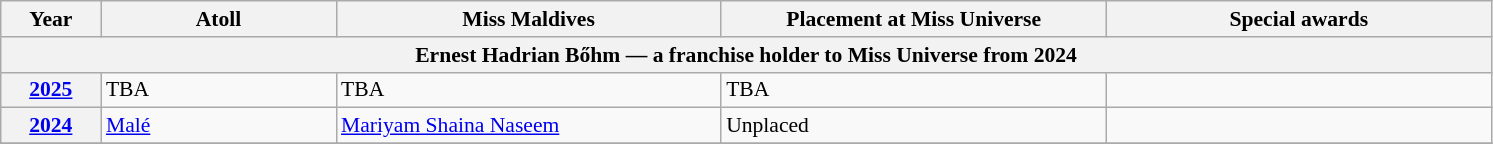<table class="wikitable " style="font-size: 90%;">
<tr>
<th width="60">Year</th>
<th width="150">Atoll</th>
<th width="250">Miss Maldives</th>
<th width="250">Placement at Miss Universe</th>
<th width="250">Special awards</th>
</tr>
<tr>
<th colspan="6">Ernest Hadrian Bőhm — a franchise holder to Miss Universe from 2024</th>
</tr>
<tr>
<th><a href='#'>2025</a></th>
<td>TBA</td>
<td>TBA</td>
<td>TBA</td>
<td></td>
</tr>
<tr>
<th><a href='#'>2024</a></th>
<td><a href='#'>Malé</a></td>
<td><a href='#'>Mariyam Shaina Naseem</a></td>
<td>Unplaced</td>
<td></td>
</tr>
<tr>
</tr>
</table>
